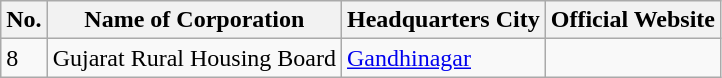<table class="wikitable">
<tr>
<th>No.</th>
<th>Name of Corporation</th>
<th>Headquarters City</th>
<th>Official Website</th>
</tr>
<tr>
<td>8</td>
<td>Gujarat Rural Housing Board</td>
<td><a href='#'>Gandhinagar</a></td>
<td></td>
</tr>
</table>
